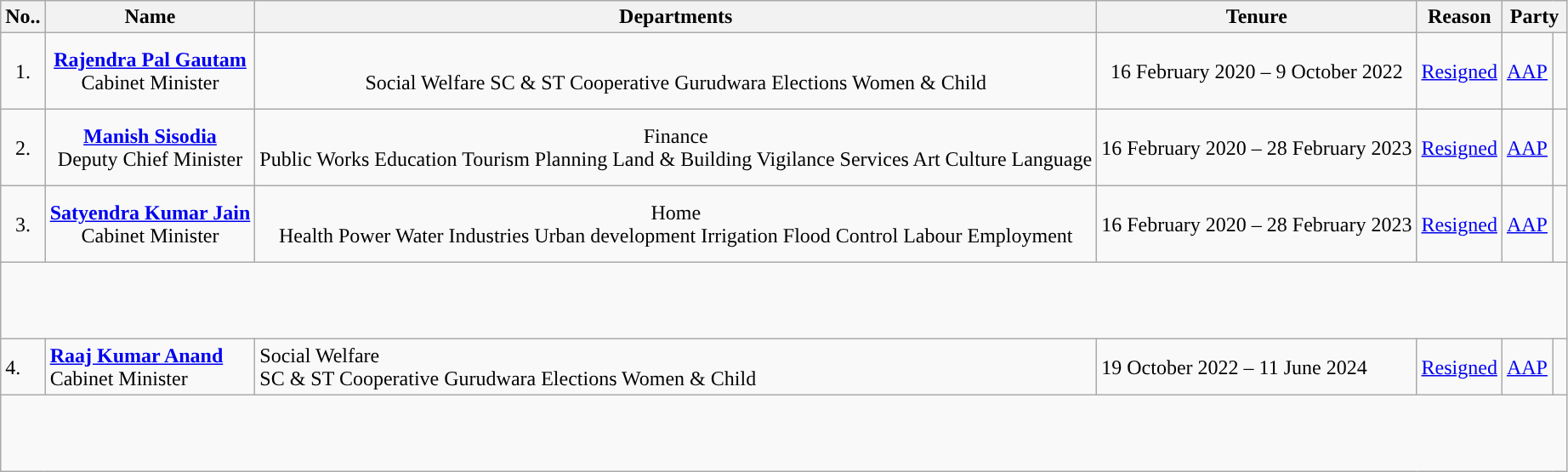<table class ="wikitable">
<tr>
<th>No..</th>
<th>Name<br></th>
<th scope="col">Departments</th>
<th>Tenure</th>
<th>Reason</th>
<th colspan="2" scope="col">Party</th>
</tr>
<tr style="text-align:center; height:60px;">
<td>1.</td>
<td><strong><a href='#'>Rajendra Pal Gautam</a></strong><br>Cabinet Minister<br></td>
<td scope="col"><br>Social Welfare 
SC & ST
Cooperative 
Gurudwara Elections
Women & Child</td>
<td>16 February 2020 – 9 October 2022</td>
<td><a href='#'>Resigned</a></td>
<td><a href='#'>AAP</a></td>
<td width="4px" style="background-color: "></td>
</tr>
<tr style="text-align:center; height:60px;">
<td>2.</td>
<td><strong><a href='#'>Manish Sisodia</a></strong><br>Deputy Chief Minister<br></td>
<td>Finance<br>Public Works
Education
Tourism
Planning
Land & Building
Vigilance
Services
Art
Culture
Language</td>
<td>16 February 2020 – 28 February 2023</td>
<td><a href='#'>Resigned</a></td>
<td><a href='#'>AAP</a></td>
<td width="4px" style="background-color: "></td>
</tr>
<tr style="text-align:center; height:60px;">
<td>3.</td>
<td><strong><a href='#'>Satyendra Kumar Jain</a></strong><br>Cabinet Minister<br></td>
<td>Home<br>Health
Power
Water
Industries
Urban development
Irrigation
Flood Control
Labour
Employment</td>
<td>16 February 2020 – 28 February 2023</td>
<td><a href='#'>Resigned</a></td>
<td><a href='#'>AAP</a></td>
<td width="4px" style="background-color: "></td>
</tr>
<tr style="text-align:center; height:60px;">
</tr>
<tr>
<td>4.</td>
<td><strong><a href='#'>Raaj Kumar Anand</a></strong><br>Cabinet Minister<br></td>
<td>Social Welfare<br>SC & ST 
Cooperative 
Gurudwara Elections 
Women & Child</td>
<td>19 October 2022 – 11 June 2024</td>
<td><a href='#'>Resigned</a></td>
<td><a href='#'>AAP</a></td>
<td width="4px" style="background-color: "></td>
</tr>
<tr style="text-align:center; height:60px;">
</tr>
<tr>
</tr>
</table>
